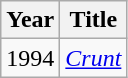<table class="wikitable" border="1">
<tr>
<th>Year</th>
<th>Title</th>
</tr>
<tr>
<td>1994</td>
<td><em><a href='#'>Crunt</a></em></td>
</tr>
</table>
